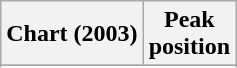<table class="wikitable sortable">
<tr>
<th align="left">Chart (2003)</th>
<th align="center">Peak<br>position</th>
</tr>
<tr>
</tr>
<tr>
</tr>
</table>
